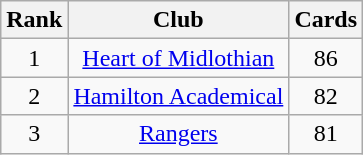<table class="wikitable" style="text-align:center">
<tr>
<th>Rank</th>
<th>Club</th>
<th>Cards</th>
</tr>
<tr>
<td>1</td>
<td><a href='#'>Heart of Midlothian</a></td>
<td>86</td>
</tr>
<tr>
<td>2</td>
<td><a href='#'>Hamilton Academical</a></td>
<td>82</td>
</tr>
<tr>
<td>3</td>
<td><a href='#'>Rangers</a></td>
<td>81</td>
</tr>
</table>
